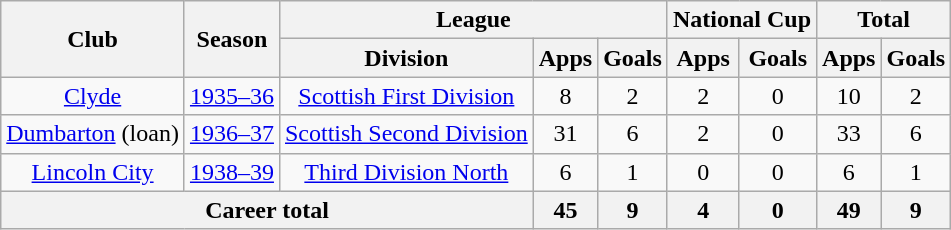<table class="wikitable" style="text-align: center">
<tr>
<th rowspan="2">Club</th>
<th rowspan="2">Season</th>
<th colspan="3">League</th>
<th colspan="2">National Cup</th>
<th colspan="2">Total</th>
</tr>
<tr>
<th>Division</th>
<th>Apps</th>
<th>Goals</th>
<th>Apps</th>
<th>Goals</th>
<th>Apps</th>
<th>Goals</th>
</tr>
<tr>
<td><a href='#'>Clyde</a></td>
<td><a href='#'>1935–36</a></td>
<td><a href='#'>Scottish First Division</a></td>
<td>8</td>
<td>2</td>
<td>2</td>
<td>0</td>
<td>10</td>
<td>2</td>
</tr>
<tr>
<td><a href='#'>Dumbarton</a> (loan)</td>
<td><a href='#'>1936–37</a></td>
<td><a href='#'>Scottish Second Division</a></td>
<td>31</td>
<td>6</td>
<td>2</td>
<td>0</td>
<td>33</td>
<td>6</td>
</tr>
<tr>
<td><a href='#'>Lincoln City</a></td>
<td><a href='#'>1938–39</a></td>
<td><a href='#'>Third Division North</a></td>
<td>6</td>
<td>1</td>
<td>0</td>
<td>0</td>
<td>6</td>
<td>1</td>
</tr>
<tr>
<th colspan="3">Career total</th>
<th>45</th>
<th>9</th>
<th>4</th>
<th>0</th>
<th>49</th>
<th>9</th>
</tr>
</table>
